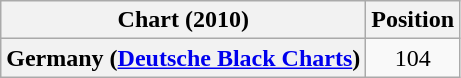<table class="wikitable sortable plainrowheaders" style="text-align:center">
<tr>
<th scope="col">Chart (2010)</th>
<th scope="col">Position</th>
</tr>
<tr>
<th scope="row">Germany (<a href='#'>Deutsche Black Charts</a>)</th>
<td style="text-align:center;">104</td>
</tr>
</table>
